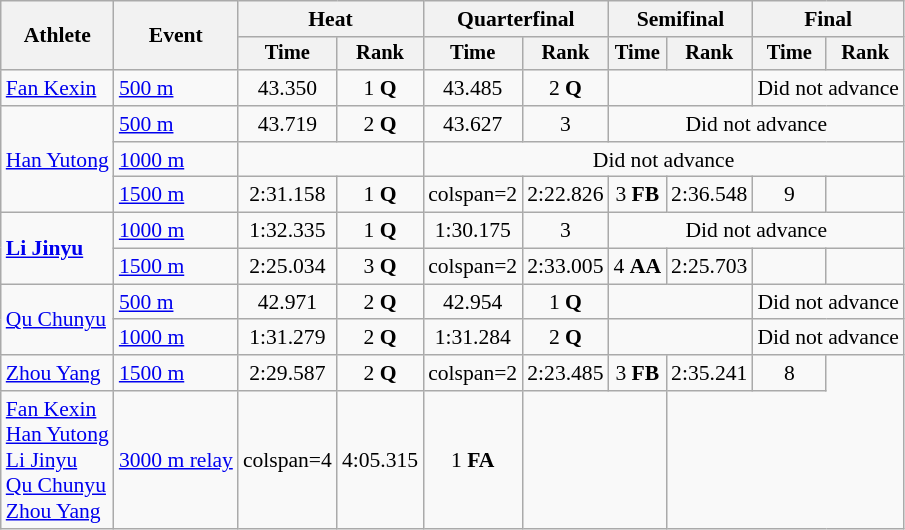<table class="wikitable" style="font-size:90%">
<tr>
<th rowspan=2>Athlete</th>
<th rowspan=2>Event</th>
<th colspan=2>Heat</th>
<th colspan=2>Quarterfinal</th>
<th colspan=2>Semifinal</th>
<th colspan=2>Final</th>
</tr>
<tr style="font-size:95%">
<th>Time</th>
<th>Rank</th>
<th>Time</th>
<th>Rank</th>
<th>Time</th>
<th>Rank</th>
<th>Time</th>
<th>Rank</th>
</tr>
<tr align=center>
<td align=left><a href='#'>Fan Kexin</a></td>
<td align=left><a href='#'>500 m</a></td>
<td>43.350</td>
<td>1 <strong>Q</strong></td>
<td>43.485</td>
<td>2 <strong>Q</strong></td>
<td colspan=2></td>
<td colspan=2>Did not advance</td>
</tr>
<tr align=center>
<td align=left rowspan=3><a href='#'>Han Yutong</a></td>
<td align=left><a href='#'>500 m</a></td>
<td>43.719</td>
<td>2 <strong>Q</strong></td>
<td>43.627</td>
<td>3</td>
<td colspan=4>Did not advance</td>
</tr>
<tr align=center>
<td align=left><a href='#'>1000 m</a></td>
<td colspan=2></td>
<td colspan=6>Did not advance</td>
</tr>
<tr align=center>
<td align=left><a href='#'>1500 m</a></td>
<td>2:31.158</td>
<td>1 <strong>Q</strong></td>
<td>colspan=2 </td>
<td>2:22.826</td>
<td>3 <strong>FB</strong></td>
<td>2:36.548</td>
<td>9</td>
</tr>
<tr align=center>
<td align=left rowspan=2><strong><a href='#'>Li Jinyu</a></strong></td>
<td align=left><a href='#'>1000 m</a></td>
<td>1:32.335</td>
<td>1 <strong>Q</strong></td>
<td>1:30.175</td>
<td>3</td>
<td colspan=4>Did not advance</td>
</tr>
<tr align=center>
<td align=left><a href='#'>1500 m</a></td>
<td>2:25.034</td>
<td>3 <strong>Q</strong></td>
<td>colspan=2 </td>
<td>2:33.005</td>
<td>4 <strong>AA</strong></td>
<td>2:25.703</td>
<td></td>
</tr>
<tr align=center>
<td align=left rowspan=2><a href='#'>Qu Chunyu</a></td>
<td align=left><a href='#'>500 m</a></td>
<td>42.971</td>
<td>2 <strong>Q</strong></td>
<td>42.954</td>
<td>1 <strong>Q</strong></td>
<td colspan=2></td>
<td colspan=2>Did not advance</td>
</tr>
<tr align=center>
<td align=left><a href='#'>1000 m</a></td>
<td>1:31.279</td>
<td>2 <strong>Q</strong></td>
<td>1:31.284</td>
<td>2 <strong>Q</strong></td>
<td colspan=2></td>
<td colspan=2>Did not advance</td>
</tr>
<tr align=center>
<td align=left><a href='#'>Zhou Yang</a></td>
<td align=left><a href='#'>1500 m</a></td>
<td>2:29.587</td>
<td>2 <strong>Q</strong></td>
<td>colspan=2 </td>
<td>2:23.485</td>
<td>3 <strong>FB</strong></td>
<td>2:35.241</td>
<td>8</td>
</tr>
<tr align=center>
<td align=left><a href='#'>Fan Kexin</a><br><a href='#'>Han Yutong</a><br><a href='#'>Li Jinyu</a><br><a href='#'>Qu Chunyu</a><br><a href='#'>Zhou Yang</a></td>
<td align=left><a href='#'>3000 m relay</a></td>
<td>colspan=4 </td>
<td>4:05.315 </td>
<td>1 <strong>FA</strong></td>
<td colspan=2></td>
</tr>
</table>
